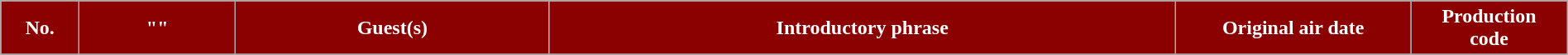<table class="wikitable plainrowheaders" style="width:100%; margin:auto;">
<tr>
<th style="background-color: #8B0000; color:#ffffff" width=5%><abbr>No.</abbr></th>
<th style="background-color: #8B0000; color:#ffffff" width=10%>"<a href='#'></a>"</th>
<th style="background-color: #8B0000; color:#ffffff" width=20%>Guest(s)</th>
<th style="background-color: #8B0000; color:#ffffff" width=40%>Introductory phrase</th>
<th style="background-color: #8B0000; color:#ffffff" width=15%>Original air date</th>
<th style="background-color: #8B0000; color:#ffffff" width=10%>Production <br> code</th>
</tr>
<tr>
</tr>
</table>
